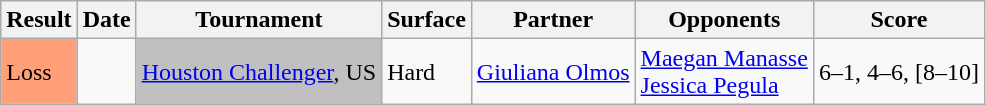<table class="sortable wikitable">
<tr>
<th>Result</th>
<th>Date</th>
<th>Tournament</th>
<th>Surface</th>
<th>Partner</th>
<th>Opponents</th>
<th class="unsortable">Score</th>
</tr>
<tr>
<td style="background:#ffa07a;">Loss</td>
<td><a href='#'></a></td>
<td bgcolor=silver><a href='#'>Houston Challenger</a>, US</td>
<td>Hard</td>
<td> <a href='#'>Giuliana Olmos</a></td>
<td> <a href='#'>Maegan Manasse</a> <br>  <a href='#'>Jessica Pegula</a></td>
<td>6–1, 4–6, [8–10]</td>
</tr>
</table>
